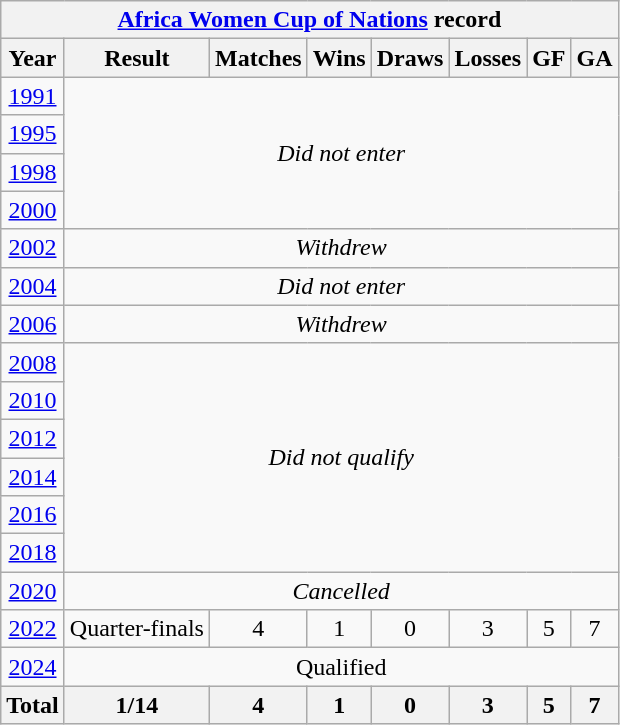<table class="wikitable" style="text-align: center;">
<tr>
<th colspan=8><a href='#'>Africa Women Cup of Nations</a> record</th>
</tr>
<tr>
<th>Year</th>
<th>Result</th>
<th>Matches</th>
<th>Wins</th>
<th>Draws</th>
<th>Losses</th>
<th>GF</th>
<th>GA</th>
</tr>
<tr>
<td><a href='#'>1991</a></td>
<td rowspan=4 colspan=8><em>Did not enter</em></td>
</tr>
<tr>
<td><a href='#'>1995</a></td>
</tr>
<tr>
<td> <a href='#'>1998</a></td>
</tr>
<tr>
<td> <a href='#'>2000</a></td>
</tr>
<tr>
<td> <a href='#'>2002</a></td>
<td colspan=8><em>Withdrew</em></td>
</tr>
<tr>
<td> <a href='#'>2004</a></td>
<td colspan=8><em>Did not enter</em></td>
</tr>
<tr>
<td> <a href='#'>2006</a></td>
<td colspan=8><em>Withdrew</em></td>
</tr>
<tr>
<td> <a href='#'>2008</a></td>
<td rowspan=6 colspan=8><em>Did not qualify</em></td>
</tr>
<tr>
<td> <a href='#'>2010</a></td>
</tr>
<tr>
<td> <a href='#'>2012</a></td>
</tr>
<tr>
<td> <a href='#'>2014</a></td>
</tr>
<tr>
<td> <a href='#'>2016</a></td>
</tr>
<tr>
<td> <a href='#'>2018</a></td>
</tr>
<tr>
<td> <a href='#'>2020</a></td>
<td colspan=8><em>Cancelled</em></td>
</tr>
<tr>
<td> <a href='#'>2022</a></td>
<td>Quarter-finals</td>
<td>4</td>
<td>1</td>
<td>0</td>
<td>3</td>
<td>5</td>
<td>7</td>
</tr>
<tr>
<td> <a href='#'>2024</a></td>
<td colspan=8>Qualified</td>
</tr>
<tr>
<th>Total</th>
<th>1/14</th>
<th>4</th>
<th>1</th>
<th>0</th>
<th>3</th>
<th>5</th>
<th>7</th>
</tr>
</table>
